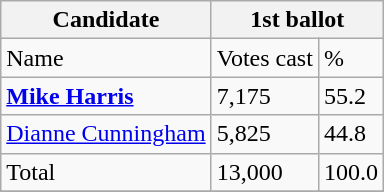<table class="wikitable">
<tr>
<th colspan = "1">Candidate</th>
<th colspan = "2">1st ballot</th>
</tr>
<tr>
<td>Name</td>
<td>Votes cast</td>
<td>%</td>
</tr>
<tr>
<td><strong><a href='#'>Mike Harris</a></strong></td>
<td>7,175</td>
<td>55.2</td>
</tr>
<tr>
<td><a href='#'>Dianne Cunningham</a></td>
<td>5,825</td>
<td>44.8</td>
</tr>
<tr>
<td>Total</td>
<td>13,000</td>
<td>100.0</td>
</tr>
<tr>
</tr>
</table>
